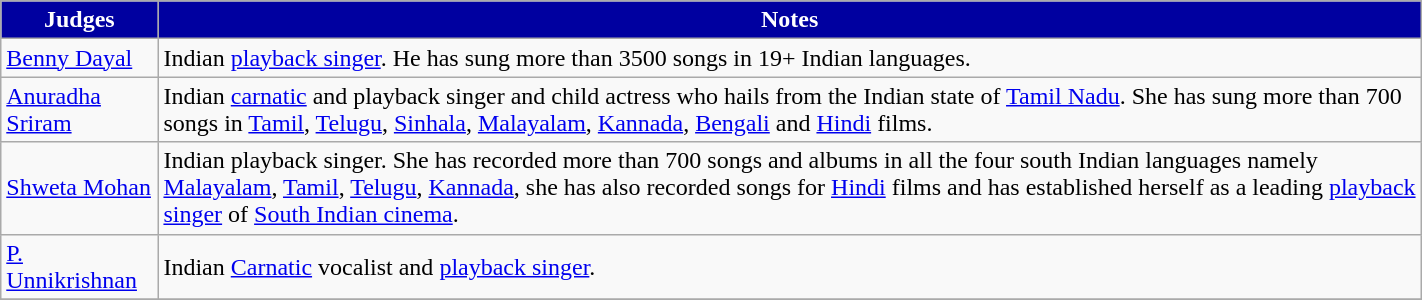<table class="wikitable" width="75%">
<tr>
<th scope="col" style ="background: #0000A0 ;color:white">Judges</th>
<th scope="col" style ="background: #0000A0 ;color:white">Notes</th>
</tr>
<tr>
<td><a href='#'>Benny Dayal</a></td>
<td>Indian <a href='#'>playback singer</a>. He has sung more than 3500 songs in 19+ Indian languages.</td>
</tr>
<tr>
<td><a href='#'>Anuradha Sriram</a></td>
<td>Indian <a href='#'>carnatic</a> and playback singer and child actress who hails from the Indian state of <a href='#'>Tamil Nadu</a>. She has sung more than 700 songs in <a href='#'>Tamil</a>, <a href='#'>Telugu</a>, <a href='#'>Sinhala</a>, <a href='#'>Malayalam</a>, <a href='#'>Kannada</a>, <a href='#'>Bengali</a> and <a href='#'>Hindi</a> films.</td>
</tr>
<tr>
<td><a href='#'>Shweta Mohan</a></td>
<td>Indian playback singer. She has recorded more than 700 songs and albums in all the four south Indian languages namely <a href='#'>Malayalam</a>, <a href='#'>Tamil</a>, <a href='#'>Telugu</a>, <a href='#'>Kannada</a>, she has also recorded songs for <a href='#'>Hindi</a> films and has established herself as a leading <a href='#'>playback singer</a> of <a href='#'>South Indian cinema</a>.</td>
</tr>
<tr>
<td><a href='#'>P. Unnikrishnan</a></td>
<td>Indian <a href='#'>Carnatic</a> vocalist and <a href='#'>playback singer</a>.</td>
</tr>
<tr>
</tr>
</table>
